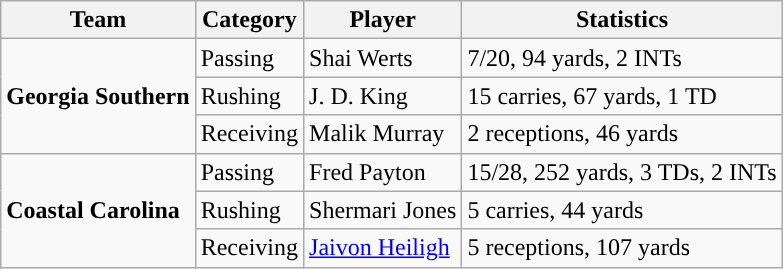<table class="wikitable" style="float: left;">
<tr>
<th>Team</th>
<th>Category</th>
<th>Player</th>
<th>Statistics</th>
</tr>
<tr>
<td rowspan=3><strong>Georgia Southern</strong></td>
<td>Passing</td>
<td>Shai Werts</td>
<td>7/20, 94 yards, 2 INTs</td>
</tr>
<tr>
<td>Rushing</td>
<td>J. D. King</td>
<td>15 carries, 67 yards, 1 TD</td>
</tr>
<tr>
<td>Receiving</td>
<td>Malik Murray</td>
<td>2 receptions, 46 yards</td>
</tr>
<tr>
<td rowspan=3><strong>Coastal Carolina</strong></td>
<td>Passing</td>
<td>Fred Payton</td>
<td>15/28, 252 yards, 3 TDs, 2 INTs</td>
</tr>
<tr>
<td>Rushing</td>
<td>Shermari Jones</td>
<td>5 carries, 44 yards</td>
</tr>
<tr>
<td>Receiving</td>
<td><a href='#'>Jaivon Heiligh</a></td>
<td>5 receptions, 107 yards</td>
</tr>
</table>
